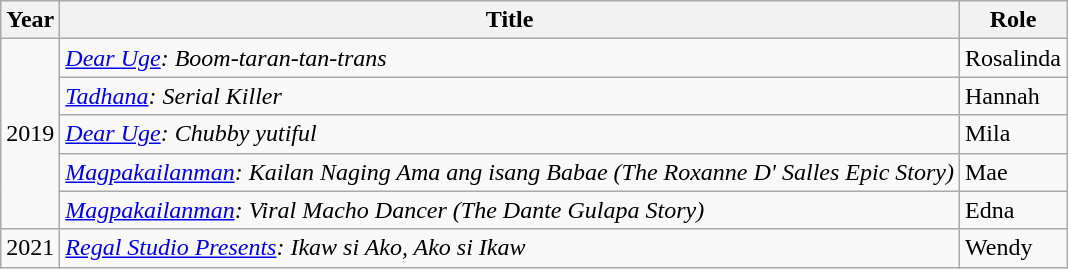<table class="wikitable sortable">
<tr>
<th>Year</th>
<th>Title</th>
<th>Role</th>
</tr>
<tr>
<td rowspan="5">2019</td>
<td><em><a href='#'>Dear Uge</a>: Boom-taran-tan-trans</em></td>
<td>Rosalinda</td>
</tr>
<tr>
<td><em><a href='#'>Tadhana</a>: Serial Killer</em></td>
<td>Hannah </td>
</tr>
<tr>
<td><em><a href='#'>Dear Uge</a>: Chubby yutiful</em></td>
<td>Mila </td>
</tr>
<tr>
<td><em><a href='#'>Magpakailanman</a>: Kailan Naging Ama ang isang Babae (The Roxanne D' Salles Epic Story)</em></td>
<td>Mae </td>
</tr>
<tr>
<td><em><a href='#'>Magpakailanman</a>: Viral Macho Dancer (The Dante Gulapa Story)</em></td>
<td>Edna </td>
</tr>
<tr>
<td>2021</td>
<td><em><a href='#'>Regal Studio Presents</a>: Ikaw si Ako, Ako si Ikaw</em></td>
<td>Wendy</td>
</tr>
</table>
